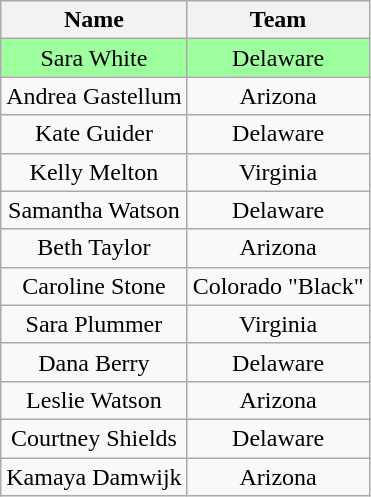<table class="wikitable" style="text-align:center">
<tr>
<th>Name</th>
<th>Team</th>
</tr>
<tr bgcolor="#9eff9e">
<td>Sara White</td>
<td>Delaware</td>
</tr>
<tr>
<td>Andrea Gastellum</td>
<td>Arizona</td>
</tr>
<tr>
<td>Kate Guider</td>
<td>Delaware</td>
</tr>
<tr>
<td>Kelly Melton</td>
<td>Virginia</td>
</tr>
<tr>
<td>Samantha Watson</td>
<td>Delaware</td>
</tr>
<tr>
<td>Beth Taylor</td>
<td>Arizona</td>
</tr>
<tr>
<td>Caroline Stone</td>
<td>Colorado "Black"</td>
</tr>
<tr>
<td>Sara Plummer</td>
<td>Virginia</td>
</tr>
<tr>
<td>Dana Berry</td>
<td>Delaware</td>
</tr>
<tr>
<td>Leslie Watson</td>
<td>Arizona</td>
</tr>
<tr>
<td>Courtney Shields</td>
<td>Delaware</td>
</tr>
<tr>
<td>Kamaya Damwijk</td>
<td>Arizona</td>
</tr>
</table>
